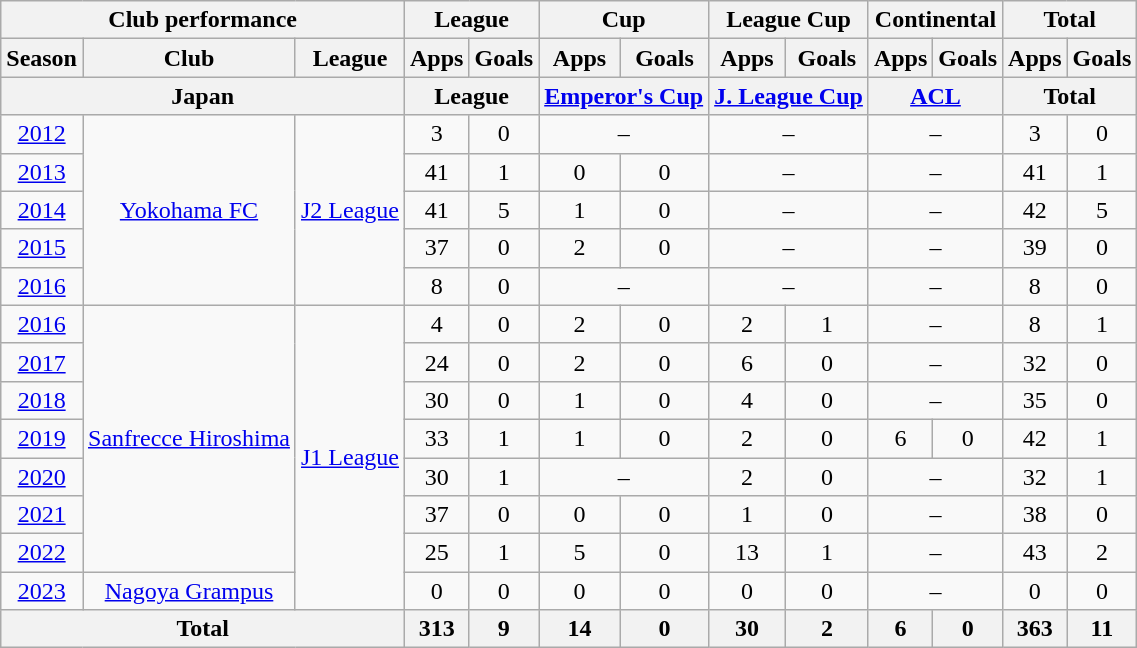<table class="wikitable" style="text-align:center;">
<tr>
<th colspan=3>Club performance</th>
<th colspan=2>League</th>
<th colspan=2>Cup</th>
<th colspan=2>League Cup</th>
<th colspan=2>Continental</th>
<th colspan=2>Total</th>
</tr>
<tr>
<th>Season</th>
<th>Club</th>
<th>League</th>
<th>Apps</th>
<th>Goals</th>
<th>Apps</th>
<th>Goals</th>
<th>Apps</th>
<th>Goals</th>
<th>Apps</th>
<th>Goals</th>
<th>Apps</th>
<th>Goals</th>
</tr>
<tr>
<th colspan=3>Japan</th>
<th colspan=2>League</th>
<th colspan=2><a href='#'>Emperor's Cup</a></th>
<th colspan=2><a href='#'>J. League Cup</a></th>
<th colspan=2><a href='#'>ACL</a></th>
<th colspan=2>Total</th>
</tr>
<tr>
<td><a href='#'>2012</a></td>
<td rowspan="5"><a href='#'>Yokohama FC</a></td>
<td rowspan="5"><a href='#'>J2 League</a></td>
<td>3</td>
<td>0</td>
<td colspan="2">–</td>
<td colspan="2">–</td>
<td colspan="2">–</td>
<td>3</td>
<td>0</td>
</tr>
<tr>
<td><a href='#'>2013</a></td>
<td>41</td>
<td>1</td>
<td>0</td>
<td>0</td>
<td colspan="2">–</td>
<td colspan="2">–</td>
<td>41</td>
<td>1</td>
</tr>
<tr>
<td><a href='#'>2014</a></td>
<td>41</td>
<td>5</td>
<td>1</td>
<td>0</td>
<td colspan="2">–</td>
<td colspan="2">–</td>
<td>42</td>
<td>5</td>
</tr>
<tr>
<td><a href='#'>2015</a></td>
<td>37</td>
<td>0</td>
<td>2</td>
<td>0</td>
<td colspan="2">–</td>
<td colspan="2">–</td>
<td>39</td>
<td>0</td>
</tr>
<tr>
<td><a href='#'>2016</a></td>
<td>8</td>
<td>0</td>
<td colspan="2">–</td>
<td colspan="2">–</td>
<td colspan="2">–</td>
<td>8</td>
<td>0</td>
</tr>
<tr>
<td><a href='#'>2016</a></td>
<td rowspan="7"><a href='#'>Sanfrecce Hiroshima</a></td>
<td rowspan="8"><a href='#'>J1 League</a></td>
<td>4</td>
<td>0</td>
<td>2</td>
<td>0</td>
<td>2</td>
<td>1</td>
<td colspan="2">–</td>
<td>8</td>
<td>1</td>
</tr>
<tr>
<td><a href='#'>2017</a></td>
<td>24</td>
<td>0</td>
<td>2</td>
<td>0</td>
<td>6</td>
<td>0</td>
<td colspan="2">–</td>
<td>32</td>
<td>0</td>
</tr>
<tr>
<td><a href='#'>2018</a></td>
<td>30</td>
<td>0</td>
<td>1</td>
<td>0</td>
<td>4</td>
<td>0</td>
<td colspan="2">–</td>
<td>35</td>
<td>0</td>
</tr>
<tr>
<td><a href='#'>2019</a></td>
<td>33</td>
<td>1</td>
<td>1</td>
<td>0</td>
<td>2</td>
<td>0</td>
<td>6</td>
<td>0</td>
<td>42</td>
<td>1</td>
</tr>
<tr>
<td><a href='#'>2020</a></td>
<td>30</td>
<td>1</td>
<td colspan="2">–</td>
<td>2</td>
<td>0</td>
<td colspan="2">–</td>
<td>32</td>
<td>1</td>
</tr>
<tr>
<td><a href='#'>2021</a></td>
<td>37</td>
<td>0</td>
<td>0</td>
<td>0</td>
<td>1</td>
<td>0</td>
<td colspan="2">–</td>
<td>38</td>
<td>0</td>
</tr>
<tr>
<td><a href='#'>2022</a></td>
<td>25</td>
<td>1</td>
<td>5</td>
<td>0</td>
<td>13</td>
<td>1</td>
<td colspan="2">–</td>
<td>43</td>
<td>2</td>
</tr>
<tr>
<td><a href='#'>2023</a></td>
<td><a href='#'>Nagoya Grampus</a></td>
<td>0</td>
<td>0</td>
<td>0</td>
<td>0</td>
<td>0</td>
<td>0</td>
<td colspan="2">–</td>
<td>0</td>
<td>0</td>
</tr>
<tr>
<th colspan=3>Total</th>
<th>313</th>
<th>9</th>
<th>14</th>
<th>0</th>
<th>30</th>
<th>2</th>
<th>6</th>
<th>0</th>
<th>363</th>
<th>11</th>
</tr>
</table>
